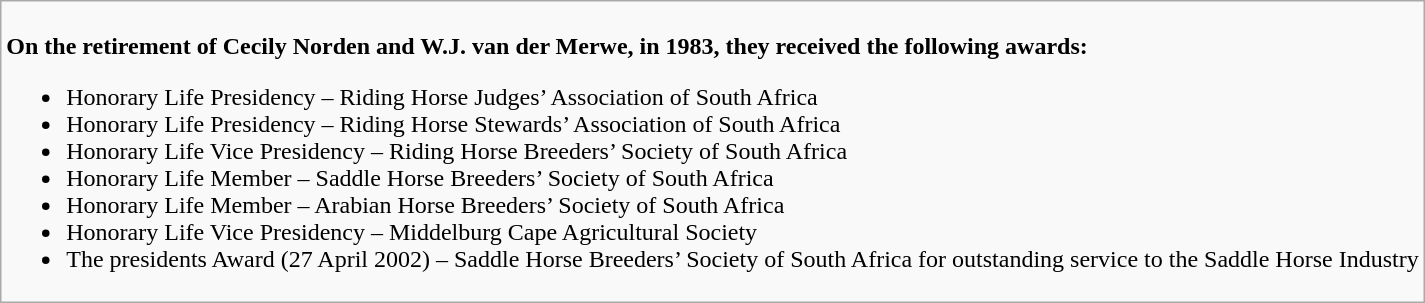<table class="wikitable" border="1">
<tr>
<td><br><strong>On the retirement of Cecily Norden and W.J. van der Merwe, in 1983, they received the following awards:</strong><ul><li>Honorary Life Presidency – Riding Horse Judges’ Association of South Africa</li><li>Honorary Life Presidency – Riding Horse Stewards’ Association of South Africa</li><li>Honorary Life Vice Presidency – Riding Horse Breeders’ Society of South Africa</li><li>Honorary Life Member – Saddle Horse Breeders’ Society of South Africa</li><li>Honorary Life Member – Arabian Horse Breeders’ Society of South Africa</li><li>Honorary Life Vice Presidency – Middelburg Cape Agricultural Society</li><li>The presidents Award (27 April 2002) – Saddle Horse Breeders’ Society of South Africa for outstanding service to the Saddle Horse Industry</li></ul></td>
</tr>
</table>
